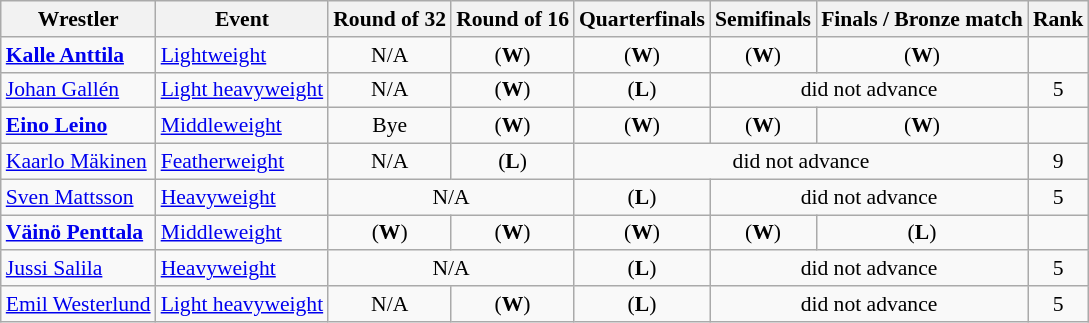<table class=wikitable style="font-size:90%">
<tr>
<th>Wrestler</th>
<th>Event</th>
<th>Round of 32</th>
<th>Round of 16</th>
<th>Quarterfinals</th>
<th>Semifinals</th>
<th>Finals / Bronze match</th>
<th>Rank</th>
</tr>
<tr>
<td><strong><a href='#'>Kalle Anttila</a></strong></td>
<td><a href='#'>Lightweight</a></td>
<td align=center>N/A</td>
<td align=center> (<strong>W</strong>)</td>
<td align=center> (<strong>W</strong>)</td>
<td align=center> (<strong>W</strong>)</td>
<td align=center> (<strong>W</strong>)</td>
<td align=center></td>
</tr>
<tr>
<td><a href='#'>Johan Gallén</a></td>
<td><a href='#'>Light heavyweight</a></td>
<td align=center>N/A</td>
<td align=center> (<strong>W</strong>)</td>
<td align=center> (<strong>L</strong>)</td>
<td align=center colspan=2>did not advance</td>
<td align=center>5</td>
</tr>
<tr>
<td><strong><a href='#'>Eino Leino</a></strong></td>
<td><a href='#'>Middleweight</a></td>
<td align=center>Bye</td>
<td align=center> (<strong>W</strong>)</td>
<td align=center> (<strong>W</strong>)</td>
<td align=center> (<strong>W</strong>)</td>
<td align=center> (<strong>W</strong>)</td>
<td align=center></td>
</tr>
<tr>
<td><a href='#'>Kaarlo Mäkinen</a></td>
<td><a href='#'>Featherweight</a></td>
<td align=center>N/A</td>
<td align=center> (<strong>L</strong>)</td>
<td align=center colspan=3>did not advance</td>
<td align=center>9</td>
</tr>
<tr>
<td><a href='#'>Sven Mattsson</a></td>
<td><a href='#'>Heavyweight</a></td>
<td align=center colspan=2>N/A</td>
<td align=center> (<strong>L</strong>)</td>
<td align=center colspan=2>did not advance</td>
<td align=center>5</td>
</tr>
<tr>
<td><strong><a href='#'>Väinö Penttala</a></strong></td>
<td><a href='#'>Middleweight</a></td>
<td align=center> (<strong>W</strong>)</td>
<td align=center> (<strong>W</strong>)</td>
<td align=center> (<strong>W</strong>)</td>
<td align=center> (<strong>W</strong>)</td>
<td align=center> (<strong>L</strong>)</td>
<td align=center></td>
</tr>
<tr>
<td><a href='#'>Jussi Salila</a></td>
<td><a href='#'>Heavyweight</a></td>
<td align=center colspan=2>N/A</td>
<td align=center> (<strong>L</strong>)</td>
<td align=center colspan=2>did not advance</td>
<td align=center>5</td>
</tr>
<tr>
<td><a href='#'>Emil Westerlund</a></td>
<td><a href='#'>Light heavyweight</a></td>
<td align=center>N/A</td>
<td align=center> (<strong>W</strong>)</td>
<td align=center> (<strong>L</strong>)</td>
<td align=center colspan=2>did not advance</td>
<td align=center>5</td>
</tr>
</table>
